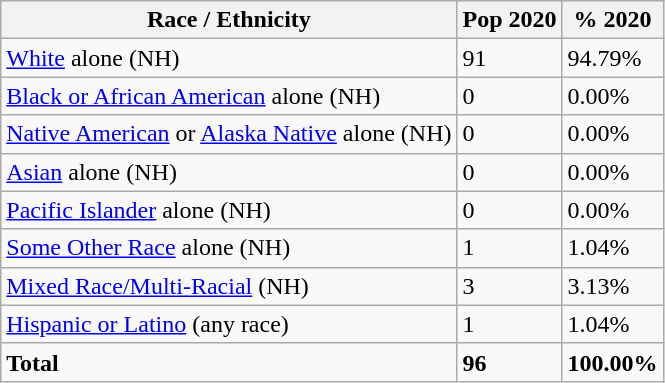<table class="wikitable">
<tr>
<th>Race / Ethnicity</th>
<th>Pop 2020</th>
<th>% 2020</th>
</tr>
<tr>
<td><a href='#'>White</a> alone (NH)</td>
<td>91</td>
<td>94.79%</td>
</tr>
<tr>
<td><a href='#'>Black or African American</a> alone (NH)</td>
<td>0</td>
<td>0.00%</td>
</tr>
<tr>
<td><a href='#'>Native American</a> or <a href='#'>Alaska Native</a> alone (NH)</td>
<td>0</td>
<td>0.00%</td>
</tr>
<tr>
<td><a href='#'>Asian</a> alone (NH)</td>
<td>0</td>
<td>0.00%</td>
</tr>
<tr>
<td><a href='#'>Pacific Islander</a> alone (NH)</td>
<td>0</td>
<td>0.00%</td>
</tr>
<tr>
<td><a href='#'>Some Other Race</a> alone (NH)</td>
<td>1</td>
<td>1.04%</td>
</tr>
<tr>
<td><a href='#'>Mixed Race/Multi-Racial</a> (NH)</td>
<td>3</td>
<td>3.13%</td>
</tr>
<tr>
<td><a href='#'>Hispanic or Latino</a> (any race)</td>
<td>1</td>
<td>1.04%</td>
</tr>
<tr>
<td><strong>Total</strong></td>
<td><strong>96</strong></td>
<td><strong>100.00%</strong></td>
</tr>
</table>
